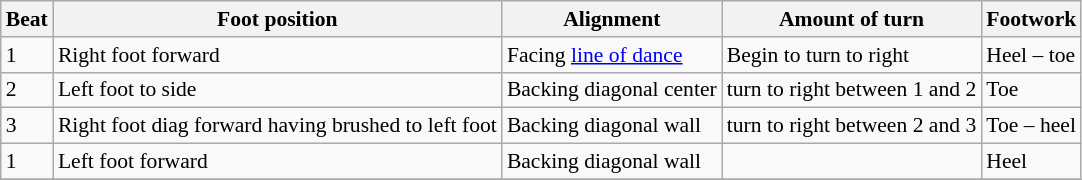<table class="wikitable" style="font-size:90%;">
<tr>
<th>Beat</th>
<th>Foot position</th>
<th>Alignment</th>
<th>Amount of turn</th>
<th>Footwork</th>
</tr>
<tr>
<td>1</td>
<td>Right foot forward</td>
<td>Facing <a href='#'>line of dance</a></td>
<td>Begin to turn to right</td>
<td>Heel – toe</td>
</tr>
<tr>
<td>2</td>
<td>Left foot to side</td>
<td>Backing diagonal center</td>
<td> turn to right between 1 and 2</td>
<td>Toe</td>
</tr>
<tr>
<td>3</td>
<td>Right foot diag forward having brushed to left foot</td>
<td>Backing diagonal wall</td>
<td> turn to right between 2 and 3</td>
<td>Toe – heel</td>
</tr>
<tr>
<td>1</td>
<td>Left foot forward</td>
<td>Backing diagonal wall</td>
<td></td>
<td>Heel</td>
</tr>
<tr>
</tr>
</table>
